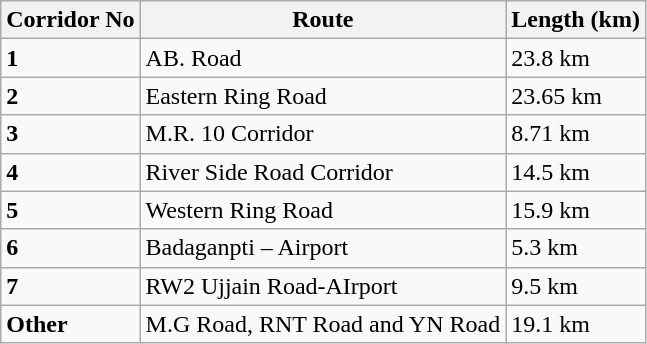<table class="wikitable">
<tr>
<th>Corridor No</th>
<th>Route</th>
<th>Length (km)</th>
</tr>
<tr>
<td><strong>1</strong></td>
<td>AB. Road</td>
<td>23.8 km</td>
</tr>
<tr>
<td><strong>2</strong></td>
<td>Eastern Ring Road</td>
<td>23.65 km</td>
</tr>
<tr>
<td><strong>3</strong></td>
<td>M.R. 10 Corridor</td>
<td>8.71 km</td>
</tr>
<tr>
<td><strong>4</strong></td>
<td>River Side Road Corridor</td>
<td>14.5 km</td>
</tr>
<tr>
<td><strong>5</strong></td>
<td>Western Ring Road</td>
<td>15.9 km</td>
</tr>
<tr>
<td><strong>6</strong></td>
<td>Badaganpti – Airport</td>
<td>5.3 km</td>
</tr>
<tr>
<td><strong>7</strong></td>
<td>RW2 Ujjain Road-AIrport</td>
<td>9.5 km</td>
</tr>
<tr>
<td><strong>Other</strong></td>
<td>M.G Road, RNT Road and YN Road</td>
<td>19.1 km</td>
</tr>
</table>
